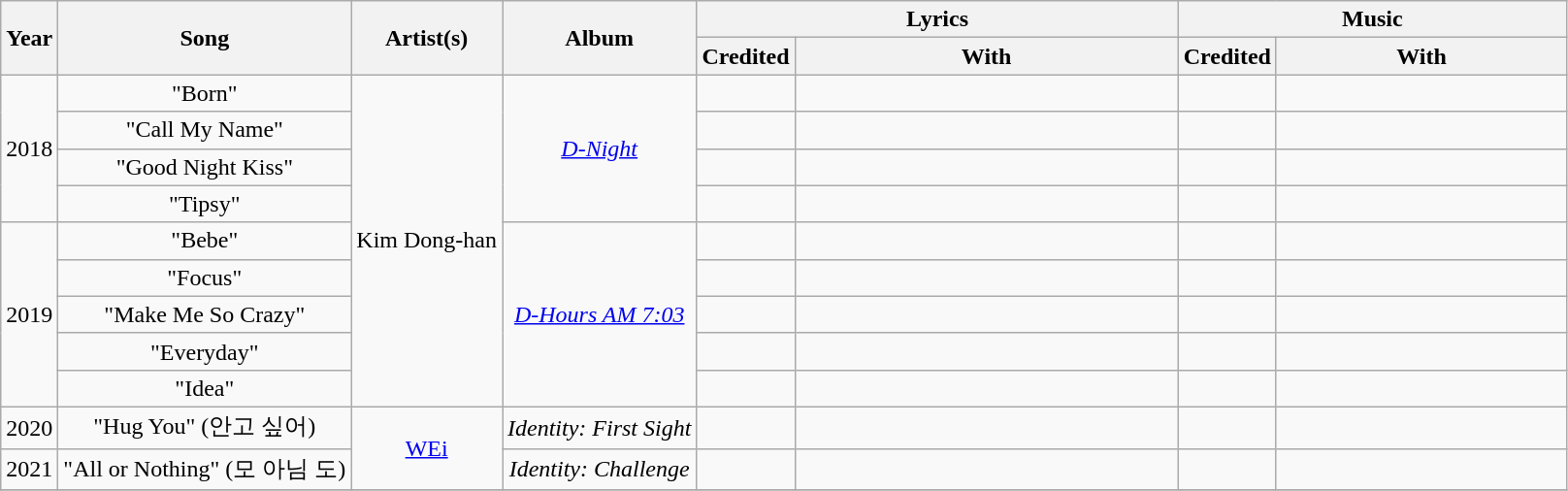<table class="wikitable sortable" style="text-align: center;">
<tr>
<th rowspan="2">Year</th>
<th rowspan="2">Song</th>
<th rowspan="2">Artist(s)</th>
<th rowspan="2">Album</th>
<th colspan="2">Lyrics<small></small><small></small></th>
<th colspan="2">Music<small></small><small></small></th>
</tr>
<tr>
<th>Credited</th>
<th style="width:16em;">With</th>
<th>Credited</th>
<th style="width:12em;">With</th>
</tr>
<tr>
<td rowspan="4">2018</td>
<td>"Born"</td>
<td rowspan="9">Kim Dong-han</td>
<td rowspan="4"><em><a href='#'>D-Night</a></em></td>
<td></td>
<td></td>
<td></td>
<td></td>
</tr>
<tr>
<td>"Call My Name"</td>
<td></td>
<td></td>
<td></td>
<td></td>
</tr>
<tr>
<td>"Good Night Kiss"</td>
<td></td>
<td></td>
<td></td>
<td></td>
</tr>
<tr>
<td>"Tipsy"</td>
<td></td>
<td></td>
<td></td>
<td></td>
</tr>
<tr>
<td rowspan="5">2019</td>
<td>"Bebe"</td>
<td rowspan="5"><em><a href='#'>D-Hours AM 7:03</a></em></td>
<td></td>
<td></td>
<td></td>
<td></td>
</tr>
<tr>
<td>"Focus"</td>
<td></td>
<td></td>
<td></td>
<td></td>
</tr>
<tr>
<td>"Make Me So Crazy"</td>
<td></td>
<td></td>
<td></td>
<td></td>
</tr>
<tr>
<td>"Everyday"</td>
<td></td>
<td></td>
<td></td>
<td></td>
</tr>
<tr>
<td>"Idea"</td>
<td></td>
<td></td>
<td></td>
<td></td>
</tr>
<tr>
<td rowspan="1">2020</td>
<td>"Hug You" (안고 싶어)</td>
<td rowspan="2"><a href='#'>WEi</a></td>
<td rowspan="1"><em>Identity: First Sight</em></td>
<td></td>
<td></td>
<td></td>
<td></td>
</tr>
<tr>
<td rowspan="1">2021</td>
<td>"All or Nothing" (모 아님 도)</td>
<td rowspan="1"><em>Identity: Challenge</em></td>
<td></td>
<td></td>
<td></td>
<td></td>
</tr>
<tr>
</tr>
</table>
